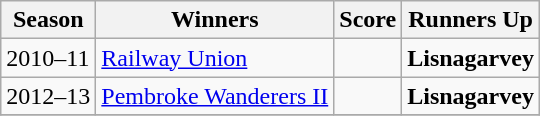<table class="wikitable collapsible">
<tr>
<th>Season</th>
<th>Winners</th>
<th>Score</th>
<th>Runners Up</th>
</tr>
<tr>
<td>2010–11</td>
<td><a href='#'>Railway Union</a></td>
<td></td>
<td><strong>Lisnagarvey</strong></td>
</tr>
<tr>
<td>2012–13</td>
<td><a href='#'>Pembroke Wanderers II</a></td>
<td></td>
<td><strong>Lisnagarvey</strong></td>
</tr>
<tr>
</tr>
</table>
